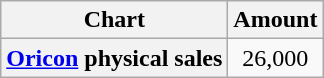<table class="wikitable plainrowheaders">
<tr>
<th>Chart</th>
<th>Amount</th>
</tr>
<tr>
<th scope="row"><a href='#'>Oricon</a> physical sales</th>
<td align="center">26,000</td>
</tr>
</table>
